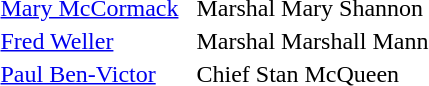<table>
<tr>
<td><a href='#'>Mary McCormack</a>  </td>
<td>Marshal Mary Shannon</td>
</tr>
<tr>
<td><a href='#'>Fred Weller</a></td>
<td>Marshal Marshall Mann</td>
</tr>
<tr>
<td><a href='#'>Paul Ben-Victor</a></td>
<td>Chief Stan McQueen</td>
</tr>
</table>
